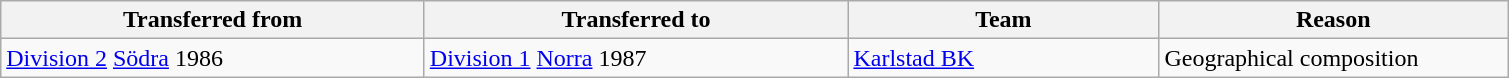<table class="wikitable" style="text-align: left">
<tr>
<th style="width: 275px;">Transferred from</th>
<th style="width: 275px;">Transferred to</th>
<th style="width: 200px;">Team</th>
<th style="width: 225px;">Reason</th>
</tr>
<tr>
<td><a href='#'>Division 2</a> <a href='#'>Södra</a> 1986</td>
<td><a href='#'>Division 1</a> <a href='#'>Norra</a> 1987</td>
<td><a href='#'>Karlstad BK</a></td>
<td>Geographical composition</td>
</tr>
</table>
